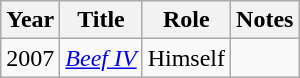<table class="wikitable sortable">
<tr>
<th>Year</th>
<th>Title</th>
<th>Role</th>
<th class="unsortable">Notes</th>
</tr>
<tr>
<td>2007</td>
<td><em><a href='#'>Beef IV</a></em></td>
<td>Himself</td>
</tr>
</table>
